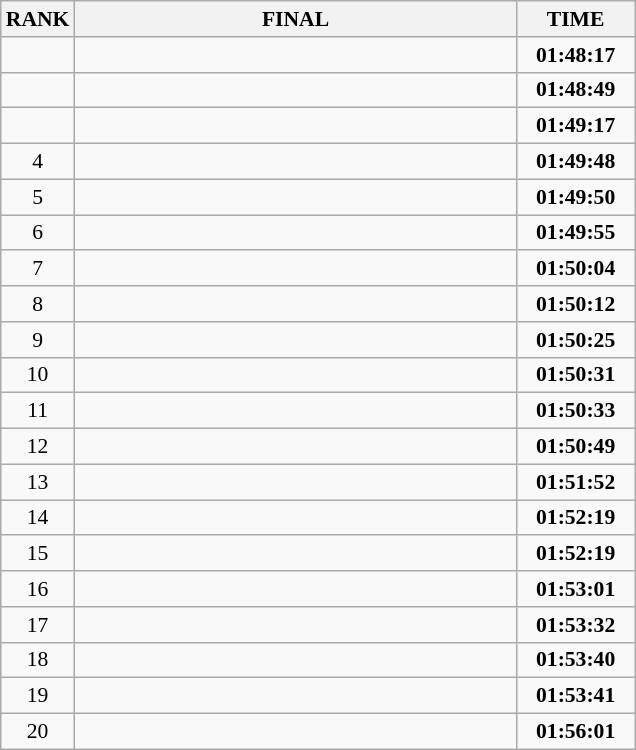<table class="wikitable" style="border-collapse: collapse; font-size: 90%;">
<tr>
<th>RANK</th>
<th style="width: 20em">FINAL</th>
<th style="width: 5em">TIME</th>
</tr>
<tr>
<td align="center"></td>
<td></td>
<td align="center"><strong>01:48:17</strong></td>
</tr>
<tr>
<td align="center"></td>
<td></td>
<td align="center"><strong>01:48:49</strong></td>
</tr>
<tr>
<td align="center"></td>
<td></td>
<td align="center"><strong>01:49:17</strong></td>
</tr>
<tr>
<td align="center">4</td>
<td></td>
<td align="center"><strong>01:49:48</strong></td>
</tr>
<tr>
<td align="center">5</td>
<td></td>
<td align="center"><strong>01:49:50</strong></td>
</tr>
<tr>
<td align="center">6</td>
<td></td>
<td align="center"><strong>01:49:55</strong></td>
</tr>
<tr>
<td align="center">7</td>
<td></td>
<td align="center"><strong>01:50:04</strong></td>
</tr>
<tr>
<td align="center">8</td>
<td></td>
<td align="center"><strong>01:50:12</strong></td>
</tr>
<tr>
<td align="center">9</td>
<td></td>
<td align="center"><strong>01:50:25</strong></td>
</tr>
<tr>
<td align="center">10</td>
<td></td>
<td align="center"><strong>01:50:31</strong></td>
</tr>
<tr>
<td align="center">11</td>
<td></td>
<td align="center"><strong>01:50:33</strong></td>
</tr>
<tr>
<td align="center">12</td>
<td></td>
<td align="center"><strong>01:50:49</strong></td>
</tr>
<tr>
<td align="center">13</td>
<td></td>
<td align="center"><strong>01:51:52</strong></td>
</tr>
<tr>
<td align="center">14</td>
<td></td>
<td align="center"><strong>01:52:19</strong></td>
</tr>
<tr>
<td align="center">15</td>
<td></td>
<td align="center"><strong>01:52:19</strong></td>
</tr>
<tr>
<td align="center">16</td>
<td></td>
<td align="center"><strong>01:53:01</strong></td>
</tr>
<tr>
<td align="center">17</td>
<td></td>
<td align="center"><strong>01:53:32</strong></td>
</tr>
<tr>
<td align="center">18</td>
<td></td>
<td align="center"><strong>01:53:40</strong></td>
</tr>
<tr>
<td align="center">19</td>
<td></td>
<td align="center"><strong>01:53:41</strong></td>
</tr>
<tr>
<td align="center">20</td>
<td></td>
<td align="center"><strong>01:56:01</strong></td>
</tr>
</table>
